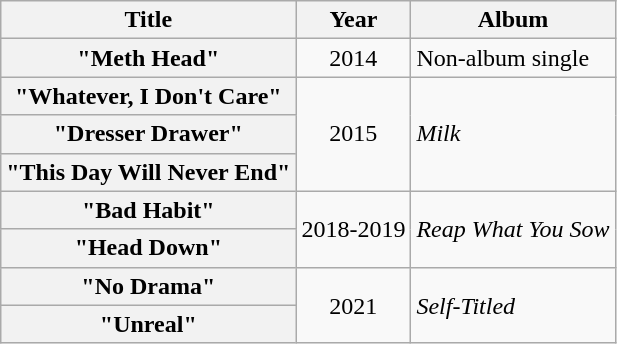<table class="wikitable plainrowheaders" style="text-align:center;">
<tr>
<th scope=col>Title</th>
<th scope=col>Year</th>
<th scope=col>Album</th>
</tr>
<tr>
<th scope="row">"Meth Head"</th>
<td>2014</td>
<td style="text-align:left;">Non-album single</td>
</tr>
<tr>
<th scope="row">"Whatever, I Don't Care"</th>
<td rowspan="3">2015</td>
<td rowspan="3" style="text-align:left;"><em>Milk</em></td>
</tr>
<tr>
<th scope="row">"Dresser Drawer"</th>
</tr>
<tr>
<th scope="row">"This Day Will Never End"</th>
</tr>
<tr>
<th scope="row">"Bad Habit"</th>
<td rowspan="2">2018-2019</td>
<td rowspan="2" style="text-align:left;"><em>Reap What You Sow</em></td>
</tr>
<tr>
<th scope="row">"Head Down"</th>
</tr>
<tr>
<th scope="row">"No Drama"</th>
<td rowspan="3">2021</td>
<td rowspan="3" style="text-align:left;"><em>Self-Titled</em></td>
</tr>
<tr>
<th scope="row">"Unreal"</th>
</tr>
</table>
